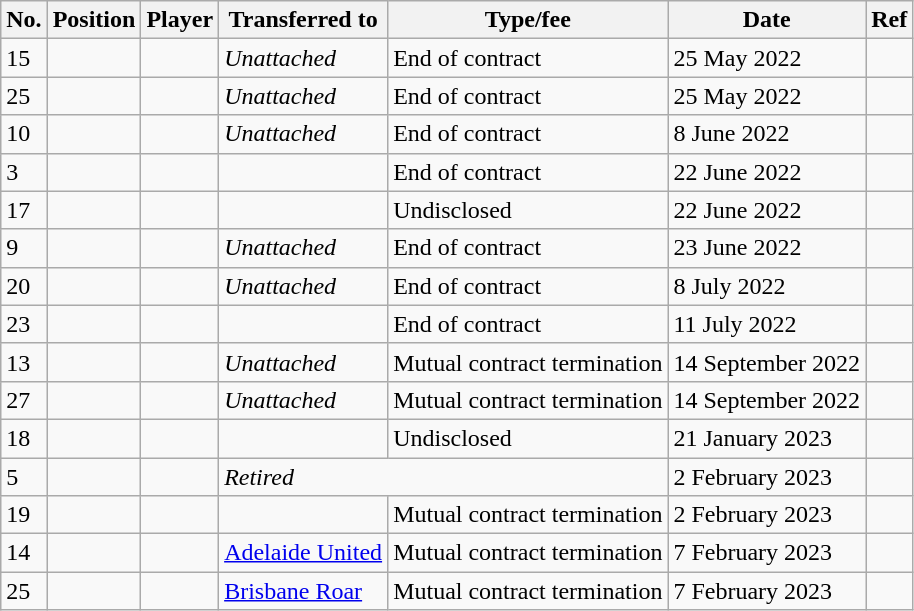<table class="wikitable plainrowheaders sortable" style="text-align:center; text-align:left">
<tr>
<th scope="col">No.</th>
<th scope="col">Position</th>
<th scope="col">Player</th>
<th scope="col">Transferred to</th>
<th scope="col">Type/fee</th>
<th scope="col">Date</th>
<th class="unsortable" scope="col">Ref</th>
</tr>
<tr>
<td>15</td>
<td></td>
<td></td>
<td><em>Unattached</em></td>
<td>End of contract</td>
<td>25 May 2022</td>
<td></td>
</tr>
<tr>
<td>25</td>
<td></td>
<td></td>
<td><em>Unattached</em></td>
<td>End of contract</td>
<td>25 May 2022</td>
<td></td>
</tr>
<tr>
<td>10</td>
<td></td>
<td></td>
<td><em>Unattached</em></td>
<td>End of contract</td>
<td>8 June 2022</td>
<td></td>
</tr>
<tr>
<td>3</td>
<td></td>
<td></td>
<td></td>
<td>End of contract</td>
<td>22 June 2022</td>
<td></td>
</tr>
<tr>
<td>17</td>
<td></td>
<td></td>
<td></td>
<td>Undisclosed</td>
<td>22 June 2022</td>
<td></td>
</tr>
<tr>
<td>9</td>
<td></td>
<td></td>
<td><em>Unattached</em></td>
<td>End of contract</td>
<td>23 June 2022</td>
<td></td>
</tr>
<tr>
<td>20</td>
<td></td>
<td></td>
<td><em>Unattached</em></td>
<td>End of contract</td>
<td>8 July 2022</td>
<td></td>
</tr>
<tr>
<td>23</td>
<td></td>
<td></td>
<td></td>
<td>End of contract</td>
<td>11 July 2022</td>
<td></td>
</tr>
<tr>
<td>13</td>
<td></td>
<td></td>
<td><em>Unattached</em></td>
<td>Mutual contract termination</td>
<td>14 September 2022</td>
<td></td>
</tr>
<tr>
<td>27</td>
<td></td>
<td></td>
<td><em>Unattached</em></td>
<td>Mutual contract termination</td>
<td>14 September 2022</td>
<td></td>
</tr>
<tr>
<td>18</td>
<td></td>
<td></td>
<td></td>
<td>Undisclosed</td>
<td>21 January 2023</td>
<td></td>
</tr>
<tr>
<td>5</td>
<td></td>
<td></td>
<td colspan="2"><em>Retired</em></td>
<td>2 February 2023</td>
<td></td>
</tr>
<tr>
<td>19</td>
<td></td>
<td></td>
<td></td>
<td>Mutual contract termination</td>
<td>2 February 2023</td>
<td></td>
</tr>
<tr>
<td>14</td>
<td></td>
<td></td>
<td><a href='#'>Adelaide United</a></td>
<td>Mutual contract termination</td>
<td>7 February 2023</td>
<td></td>
</tr>
<tr>
<td>25</td>
<td></td>
<td></td>
<td><a href='#'>Brisbane Roar</a></td>
<td>Mutual contract termination</td>
<td>7 February 2023</td>
<td></td>
</tr>
</table>
